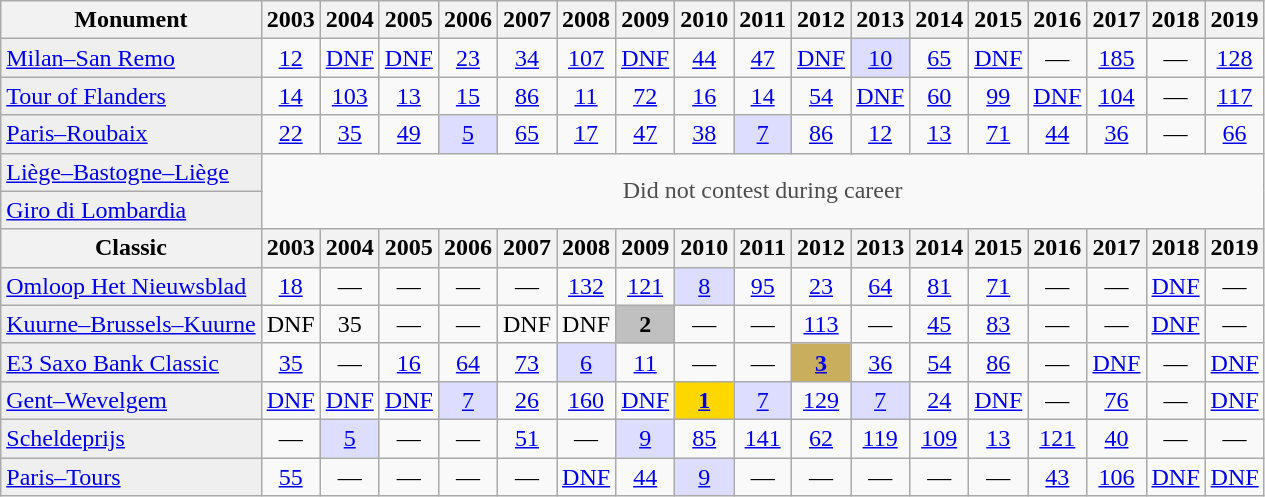<table class="wikitable">
<tr>
<th>Monument</th>
<th scope="col">2003</th>
<th scope="col">2004</th>
<th scope="col">2005</th>
<th scope="col">2006</th>
<th scope="col">2007</th>
<th scope="col">2008</th>
<th scope="col">2009</th>
<th scope="col">2010</th>
<th scope="col">2011</th>
<th scope="col">2012</th>
<th scope="col">2013</th>
<th scope="col">2014</th>
<th scope="col">2015</th>
<th scope="col">2016</th>
<th scope="col">2017</th>
<th scope="col">2018</th>
<th scope="col">2019</th>
</tr>
<tr style="text-align:center;">
<td style="text-align:left; background:#efefef;"><a href='#'>Milan–San Remo</a></td>
<td><a href='#'>12</a></td>
<td><a href='#'>DNF</a></td>
<td><a href='#'>DNF</a></td>
<td><a href='#'>23</a></td>
<td><a href='#'>34</a></td>
<td><a href='#'>107</a></td>
<td><a href='#'>DNF</a></td>
<td><a href='#'>44</a></td>
<td><a href='#'>47</a></td>
<td><a href='#'>DNF</a></td>
<td style="background:#ddf;"><a href='#'>10</a></td>
<td><a href='#'>65</a></td>
<td><a href='#'>DNF</a></td>
<td>—</td>
<td><a href='#'>185</a></td>
<td>—</td>
<td><a href='#'>128</a></td>
</tr>
<tr style="text-align:center;">
<td style="text-align:left; background:#efefef;"><a href='#'>Tour of Flanders</a></td>
<td><a href='#'>14</a></td>
<td><a href='#'>103</a></td>
<td><a href='#'>13</a></td>
<td><a href='#'>15</a></td>
<td><a href='#'>86</a></td>
<td><a href='#'>11</a></td>
<td><a href='#'>72</a></td>
<td><a href='#'>16</a></td>
<td><a href='#'>14</a></td>
<td><a href='#'>54</a></td>
<td><a href='#'>DNF</a></td>
<td><a href='#'>60</a></td>
<td><a href='#'>99</a></td>
<td><a href='#'>DNF</a></td>
<td><a href='#'>104</a></td>
<td>—</td>
<td><a href='#'>117</a></td>
</tr>
<tr style="text-align:center;">
<td style="text-align:left; background:#efefef;"><a href='#'>Paris–Roubaix</a></td>
<td><a href='#'>22</a></td>
<td><a href='#'>35</a></td>
<td><a href='#'>49</a></td>
<td style="background:#ddf;"><a href='#'>5</a></td>
<td><a href='#'>65</a></td>
<td><a href='#'>17</a></td>
<td><a href='#'>47</a></td>
<td><a href='#'>38</a></td>
<td style="background:#ddf;"><a href='#'>7</a></td>
<td><a href='#'>86</a></td>
<td><a href='#'>12</a></td>
<td><a href='#'>13</a></td>
<td><a href='#'>71</a></td>
<td><a href='#'>44</a></td>
<td><a href='#'>36</a></td>
<td>—</td>
<td><a href='#'>66</a></td>
</tr>
<tr style="text-align:center;">
<td style="text-align:left; background:#efefef;"><a href='#'>Liège–Bastogne–Liège</a></td>
<td style="color:#4d4d4d;" colspan=18 rowspan=2>Did not contest during career</td>
</tr>
<tr style="text-align:center;">
<td style="text-align:left; background:#efefef;"><a href='#'>Giro di Lombardia</a></td>
</tr>
<tr>
<th>Classic</th>
<th scope="col">2003</th>
<th scope="col">2004</th>
<th scope="col">2005</th>
<th scope="col">2006</th>
<th scope="col">2007</th>
<th scope="col">2008</th>
<th scope="col">2009</th>
<th scope="col">2010</th>
<th scope="col">2011</th>
<th scope="col">2012</th>
<th scope="col">2013</th>
<th scope="col">2014</th>
<th scope="col">2015</th>
<th scope="col">2016</th>
<th scope="col">2017</th>
<th scope="col">2018</th>
<th scope="col">2019</th>
</tr>
<tr style="text-align:center;">
<td style="text-align:left; background:#efefef;"><a href='#'>Omloop Het Nieuwsblad</a></td>
<td><a href='#'>18</a></td>
<td>—</td>
<td>—</td>
<td>—</td>
<td>—</td>
<td><a href='#'>132</a></td>
<td><a href='#'>121</a></td>
<td style="background:#ddf;"><a href='#'>8</a></td>
<td><a href='#'>95</a></td>
<td><a href='#'>23</a></td>
<td><a href='#'>64</a></td>
<td><a href='#'>81</a></td>
<td><a href='#'>71</a></td>
<td>—</td>
<td>—</td>
<td><a href='#'>DNF</a></td>
<td>—</td>
</tr>
<tr style="text-align:center;">
<td style="text-align:left; background:#efefef;"><a href='#'>Kuurne–Brussels–Kuurne</a></td>
<td>DNF</td>
<td>35</td>
<td>—</td>
<td>—</td>
<td>DNF</td>
<td>DNF</td>
<td style="background:silver;"><strong>2</strong></td>
<td>—</td>
<td>—</td>
<td><a href='#'>113</a></td>
<td>—</td>
<td><a href='#'>45</a></td>
<td><a href='#'>83</a></td>
<td>—</td>
<td>—</td>
<td><a href='#'>DNF</a></td>
<td>—</td>
</tr>
<tr style="text-align:center;">
<td style="text-align:left; background:#efefef;"><a href='#'>E3 Saxo Bank Classic</a></td>
<td><a href='#'>35</a></td>
<td>—</td>
<td><a href='#'>16</a></td>
<td><a href='#'>64</a></td>
<td><a href='#'>73</a></td>
<td style="background:#ddf;"><a href='#'>6</a></td>
<td><a href='#'>11</a></td>
<td>—</td>
<td>—</td>
<td style="background:#C9AE5D;"><a href='#'><strong>3</strong></a></td>
<td><a href='#'>36</a></td>
<td><a href='#'>54</a></td>
<td><a href='#'>86</a></td>
<td>—</td>
<td><a href='#'>DNF</a></td>
<td>—</td>
<td><a href='#'>DNF</a></td>
</tr>
<tr style="text-align:center;">
<td style="text-align:left; background:#efefef;"><a href='#'>Gent–Wevelgem</a></td>
<td><a href='#'>DNF</a></td>
<td><a href='#'>DNF</a></td>
<td><a href='#'>DNF</a></td>
<td style="background:#ddf;"><a href='#'>7</a></td>
<td><a href='#'>26</a></td>
<td><a href='#'>160</a></td>
<td><a href='#'>DNF</a></td>
<td style="background:gold;"><a href='#'><strong>1</strong></a></td>
<td style="background:#ddf;"><a href='#'>7</a></td>
<td><a href='#'>129</a></td>
<td style="background:#ddf;"><a href='#'>7</a></td>
<td><a href='#'>24</a></td>
<td><a href='#'>DNF</a></td>
<td>—</td>
<td><a href='#'>76</a></td>
<td>—</td>
<td><a href='#'>DNF</a></td>
</tr>
<tr style="text-align:center;">
<td style="text-align:left; background:#efefef;"><a href='#'>Scheldeprijs</a></td>
<td>—</td>
<td style="background:#ddf;"><a href='#'>5</a></td>
<td>—</td>
<td>—</td>
<td><a href='#'>51</a></td>
<td>—</td>
<td style="background:#ddf;"><a href='#'>9</a></td>
<td><a href='#'>85</a></td>
<td><a href='#'>141</a></td>
<td><a href='#'>62</a></td>
<td><a href='#'>119</a></td>
<td><a href='#'>109</a></td>
<td><a href='#'>13</a></td>
<td><a href='#'>121</a></td>
<td><a href='#'>40</a></td>
<td>—</td>
<td>—</td>
</tr>
<tr style="text-align:center;">
<td style="text-align:left; background:#efefef;"><a href='#'>Paris–Tours</a></td>
<td><a href='#'>55</a></td>
<td>—</td>
<td>—</td>
<td>—</td>
<td>—</td>
<td><a href='#'>DNF</a></td>
<td><a href='#'>44</a></td>
<td style="background:#ddf;"><a href='#'>9</a></td>
<td>—</td>
<td>—</td>
<td>—</td>
<td>—</td>
<td>—</td>
<td><a href='#'>43</a></td>
<td><a href='#'>106</a></td>
<td><a href='#'>DNF</a></td>
<td><a href='#'>DNF</a></td>
</tr>
</table>
